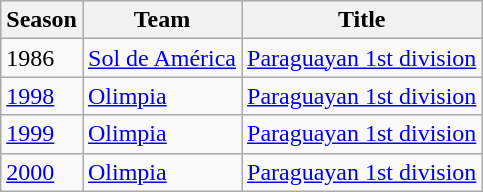<table class="wikitable">
<tr>
<th>Season</th>
<th>Team</th>
<th>Title</th>
</tr>
<tr>
<td>1986</td>
<td><a href='#'>Sol de América</a></td>
<td><a href='#'>Paraguayan 1st division</a></td>
</tr>
<tr>
<td><a href='#'>1998</a></td>
<td><a href='#'>Olimpia</a></td>
<td><a href='#'>Paraguayan 1st division</a></td>
</tr>
<tr>
<td><a href='#'>1999</a></td>
<td><a href='#'>Olimpia</a></td>
<td><a href='#'>Paraguayan 1st division</a></td>
</tr>
<tr>
<td><a href='#'>2000</a></td>
<td><a href='#'>Olimpia</a></td>
<td><a href='#'>Paraguayan 1st division</a></td>
</tr>
</table>
